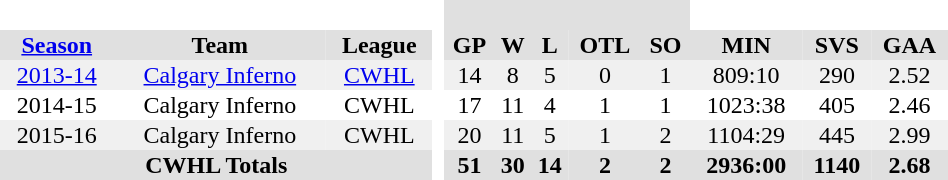<table BORDER="0" CELLPADDING="1" CELLSPACING="0" width="50%" style="text-align:center">
<tr bgcolor="#e0e0e0">
<th colspan="3" bgcolor="#ffffff"> </th>
<th rowspan="99" bgcolor="#ffffff"> </th>
<th colspan="5"></th>
</tr>
<tr bgcolor="#e0e0e0">
<th><a href='#'>Season</a></th>
<th>Team</th>
<th>League</th>
<th>GP</th>
<th>W</th>
<th>L</th>
<th>OTL</th>
<th>SO</th>
<th>MIN</th>
<th>SVS</th>
<th>GAA</th>
</tr>
<tr bgcolor="#f0f0f0">
<td><a href='#'>2013-14</a></td>
<td><a href='#'>Calgary Inferno</a></td>
<td><a href='#'>CWHL</a></td>
<td>14</td>
<td>8</td>
<td>5</td>
<td>0</td>
<td>1</td>
<td>809:10</td>
<td>290</td>
<td>2.52</td>
</tr>
<tr>
<td>2014-15</td>
<td>Calgary Inferno</td>
<td>CWHL</td>
<td>17</td>
<td>11</td>
<td>4</td>
<td>1</td>
<td>1</td>
<td>1023:38</td>
<td>405</td>
<td>2.46</td>
</tr>
<tr bgcolor="#f0f0f0">
<td>2015-16</td>
<td>Calgary Inferno</td>
<td>CWHL</td>
<td>20</td>
<td>11</td>
<td>5</td>
<td>1</td>
<td>2</td>
<td>1104:29</td>
<td>445</td>
<td>2.99</td>
</tr>
<tr bgcolor=>
</tr>
<tr ALIGN="center" bgcolor="#e0e0e0">
<th colspan="3">CWHL Totals</th>
<th>51</th>
<th>30</th>
<th>14</th>
<th>2</th>
<th>2</th>
<th>2936:00</th>
<th>1140</th>
<th>2.68</th>
</tr>
</table>
